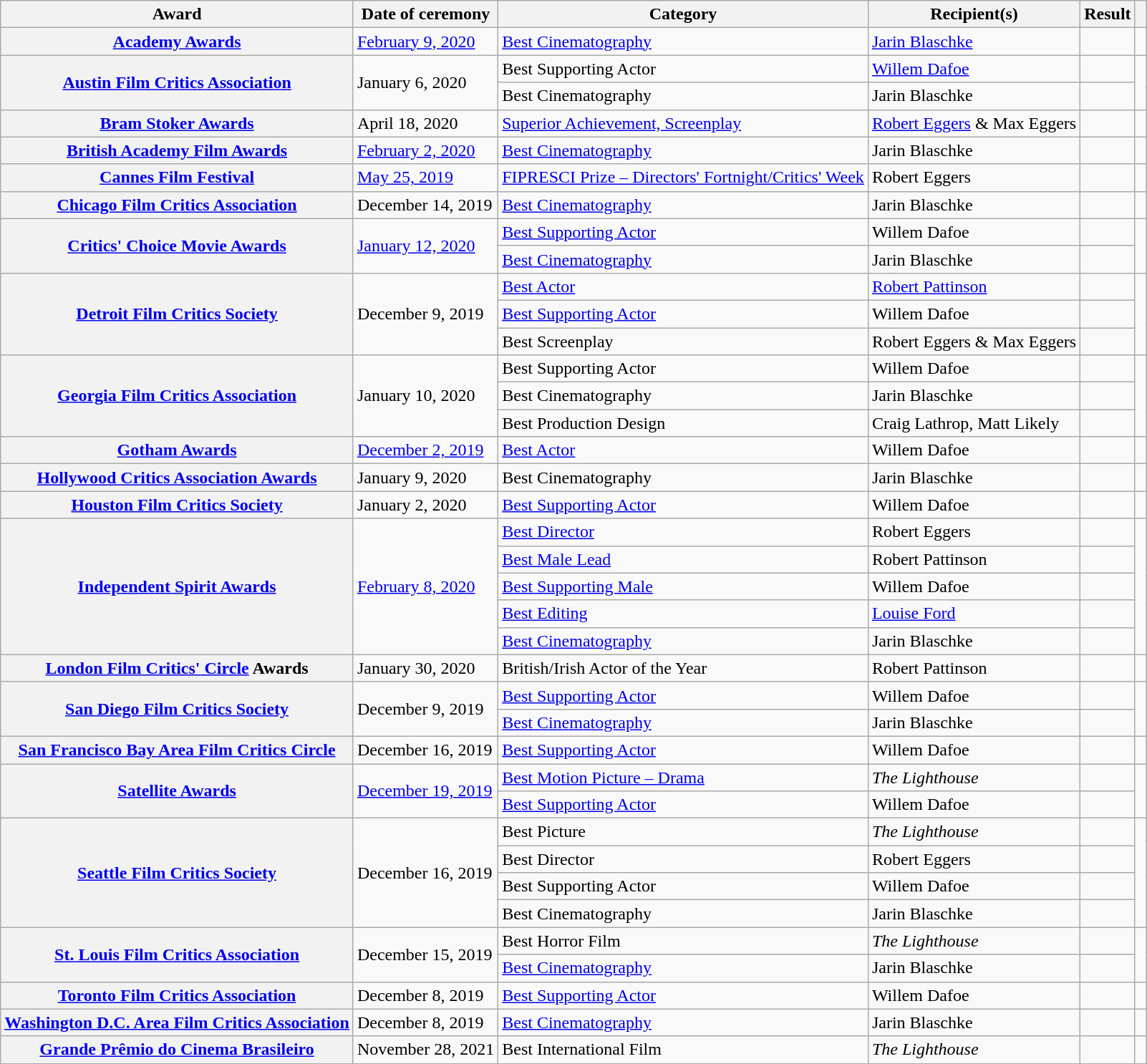<table class="wikitable sortable plainrowheaders">
<tr>
<th scope="col">Award</th>
<th scope="col">Date of ceremony</th>
<th scope="col">Category</th>
<th scope="col">Recipient(s)</th>
<th scope="col">Result</th>
<th scope="col" class="unsortable" style="width:1%;"></th>
</tr>
<tr>
<th scope="row" rowspan="1"><a href='#'>Academy Awards</a></th>
<td rowspan="1"><a href='#'>February 9, 2020</a></td>
<td><a href='#'>Best Cinematography</a></td>
<td><a href='#'>Jarin Blaschke</a></td>
<td></td>
<td align="center"></td>
</tr>
<tr>
<th scope="row" rowspan="2"><a href='#'>Austin Film Critics Association</a></th>
<td rowspan="2">January 6, 2020</td>
<td>Best Supporting Actor</td>
<td><a href='#'>Willem Dafoe</a></td>
<td></td>
<td align="center" rowspan=2></td>
</tr>
<tr>
<td>Best Cinematography</td>
<td>Jarin Blaschke</td>
<td></td>
</tr>
<tr>
<th scope="row" rowspan="1"><a href='#'>Bram Stoker Awards</a></th>
<td rowspan="1">April 18, 2020</td>
<td><a href='#'>Superior Achievement, Screenplay</a></td>
<td><a href='#'>Robert Eggers</a> & Max Eggers</td>
<td></td>
<td align="center"></td>
</tr>
<tr>
<th scope="row" rowspan="1"><a href='#'>British Academy Film Awards</a></th>
<td rowspan="1"><a href='#'>February 2, 2020</a></td>
<td><a href='#'>Best Cinematography</a></td>
<td>Jarin Blaschke</td>
<td></td>
<td align="center"></td>
</tr>
<tr>
<th scope="row"><a href='#'>Cannes Film Festival</a></th>
<td><a href='#'>May 25, 2019</a></td>
<td><a href='#'>FIPRESCI Prize – Directors' Fortnight/Critics' Week</a></td>
<td>Robert Eggers</td>
<td></td>
<td align="center"></td>
</tr>
<tr>
<th scope="row"><a href='#'>Chicago Film Critics Association</a></th>
<td>December 14, 2019</td>
<td><a href='#'>Best Cinematography</a></td>
<td>Jarin Blaschke</td>
<td></td>
<td align="center"></td>
</tr>
<tr>
<th scope="row" rowspan="2"><a href='#'>Critics' Choice Movie Awards</a></th>
<td rowspan="2"><a href='#'>January 12, 2020</a></td>
<td><a href='#'>Best Supporting Actor</a></td>
<td>Willem Dafoe</td>
<td></td>
<td align="center" rowspan=2></td>
</tr>
<tr>
<td><a href='#'>Best Cinematography</a></td>
<td>Jarin Blaschke</td>
<td></td>
</tr>
<tr>
<th scope="row" rowspan="3"><a href='#'>Detroit Film Critics Society</a></th>
<td rowspan="3">December 9, 2019</td>
<td><a href='#'>Best Actor</a></td>
<td><a href='#'>Robert Pattinson</a></td>
<td></td>
<td align="center" rowspan=3></td>
</tr>
<tr>
<td><a href='#'>Best Supporting Actor</a></td>
<td>Willem Dafoe</td>
<td></td>
</tr>
<tr>
<td>Best Screenplay</td>
<td>Robert Eggers & Max Eggers</td>
<td></td>
</tr>
<tr>
<th scope="row" rowspan="3"><a href='#'>Georgia Film Critics Association</a></th>
<td rowspan="3">January 10, 2020</td>
<td>Best Supporting Actor</td>
<td>Willem Dafoe</td>
<td></td>
<td align="center" rowspan=3></td>
</tr>
<tr>
<td>Best Cinematography</td>
<td>Jarin Blaschke</td>
<td></td>
</tr>
<tr>
<td>Best Production Design</td>
<td>Craig Lathrop, Matt Likely</td>
<td></td>
</tr>
<tr>
<th scope="row"><a href='#'>Gotham Awards</a></th>
<td><a href='#'>December 2, 2019</a></td>
<td><a href='#'>Best Actor</a></td>
<td>Willem Dafoe</td>
<td></td>
<td align="center"></td>
</tr>
<tr>
<th scope="row"><a href='#'> Hollywood Critics Association Awards</a></th>
<td>January 9, 2020</td>
<td>Best Cinematography</td>
<td>Jarin Blaschke</td>
<td></td>
<td align="center"></td>
</tr>
<tr>
<th scope="row"><a href='#'>Houston Film Critics Society</a></th>
<td>January 2, 2020</td>
<td><a href='#'>Best Supporting Actor</a></td>
<td>Willem Dafoe</td>
<td></td>
<td align="center"></td>
</tr>
<tr>
<th scope="row" rowspan="5"><a href='#'>Independent Spirit Awards</a></th>
<td rowspan="5"><a href='#'>February 8, 2020</a></td>
<td><a href='#'>Best Director</a></td>
<td>Robert Eggers</td>
<td></td>
<td align="center" rowspan=5></td>
</tr>
<tr>
<td><a href='#'>Best Male Lead</a></td>
<td>Robert Pattinson</td>
<td></td>
</tr>
<tr>
<td><a href='#'>Best Supporting Male</a></td>
<td>Willem Dafoe</td>
<td></td>
</tr>
<tr>
<td><a href='#'>Best Editing</a></td>
<td><a href='#'>Louise Ford</a></td>
<td></td>
</tr>
<tr>
<td><a href='#'>Best Cinematography</a></td>
<td>Jarin Blaschke</td>
<td></td>
</tr>
<tr>
<th scope="row"><a href='#'>London Film Critics' Circle</a> Awards</th>
<td>January 30, 2020</td>
<td>British/Irish Actor of the Year</td>
<td>Robert Pattinson</td>
<td></td>
<td align="center"></td>
</tr>
<tr>
<th scope="row" rowspan="2"><a href='#'>San Diego Film Critics Society</a></th>
<td rowspan="2">December 9, 2019</td>
<td><a href='#'>Best Supporting Actor</a></td>
<td>Willem Dafoe</td>
<td></td>
<td align="center" rowspan=2></td>
</tr>
<tr>
<td><a href='#'>Best Cinematography</a></td>
<td>Jarin Blaschke</td>
<td></td>
</tr>
<tr>
<th scope="row"><a href='#'>San Francisco Bay Area Film Critics Circle</a></th>
<td>December 16, 2019</td>
<td><a href='#'>Best Supporting Actor</a></td>
<td>Willem Dafoe</td>
<td></td>
<td align="center"></td>
</tr>
<tr>
<th scope="row" rowspan="2"><a href='#'>Satellite Awards</a></th>
<td rowspan="2"><a href='#'>December 19, 2019</a></td>
<td><a href='#'>Best Motion Picture – Drama</a></td>
<td><em>The Lighthouse</em></td>
<td></td>
<td align="center" rowspan=2></td>
</tr>
<tr>
<td><a href='#'>Best Supporting Actor</a></td>
<td>Willem Dafoe</td>
<td></td>
</tr>
<tr>
<th scope="row" rowspan="4"><a href='#'>Seattle Film Critics Society</a></th>
<td rowspan="4">December 16, 2019</td>
<td>Best Picture</td>
<td><em>The Lighthouse</em></td>
<td></td>
<td align="center" rowspan=4></td>
</tr>
<tr>
<td>Best Director</td>
<td>Robert Eggers</td>
<td></td>
</tr>
<tr>
<td>Best Supporting Actor</td>
<td>Willem Dafoe</td>
<td></td>
</tr>
<tr>
<td>Best Cinematography</td>
<td>Jarin Blaschke</td>
<td></td>
</tr>
<tr>
<th scope="row" rowspan="2"><a href='#'>St. Louis Film Critics Association</a></th>
<td rowspan="2">December 15, 2019</td>
<td>Best Horror Film</td>
<td><em>The Lighthouse</em></td>
<td></td>
<td align="center" rowspan=2></td>
</tr>
<tr>
<td><a href='#'>Best Cinematography</a></td>
<td>Jarin Blaschke</td>
<td></td>
</tr>
<tr>
<th scope="row"><a href='#'>Toronto Film Critics Association</a></th>
<td>December 8, 2019</td>
<td><a href='#'>Best Supporting Actor</a></td>
<td>Willem Dafoe</td>
<td></td>
<td align="center"></td>
</tr>
<tr>
<th scope="row"><a href='#'>Washington D.C. Area Film Critics Association</a></th>
<td>December 8, 2019</td>
<td><a href='#'>Best Cinematography</a></td>
<td>Jarin Blaschke</td>
<td></td>
<td align="center"></td>
</tr>
<tr>
<th scope="row"><a href='#'>Grande Prêmio do Cinema Brasileiro</a></th>
<td>November 28, 2021</td>
<td>Best International Film</td>
<td><em>The Lighthouse</em></td>
<td></td>
<td style="text-align:center;"></td>
</tr>
</table>
